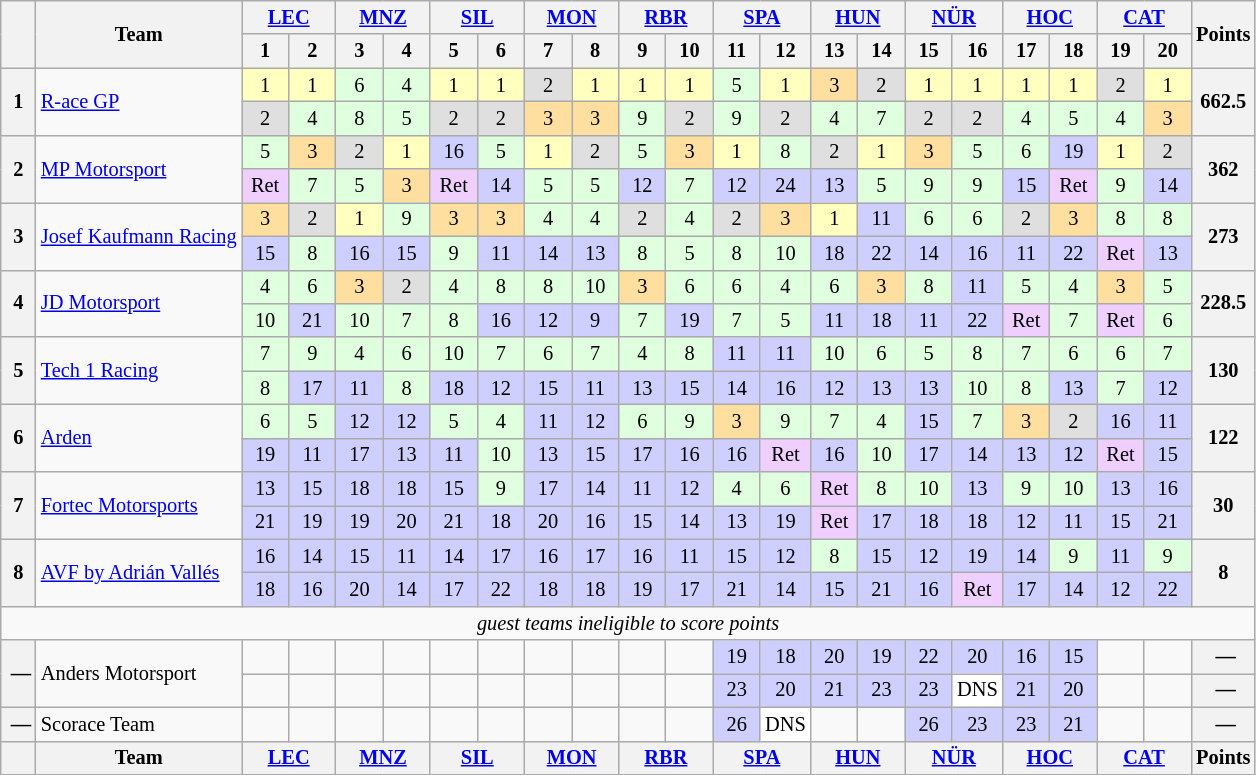<table class="wikitable" style="font-size:85%; text-align:center">
<tr>
<th rowspan=2></th>
<th rowspan=2>Team</th>
<th colspan=2><a href='#'>LEC</a><br></th>
<th colspan=2><a href='#'>MNZ</a><br></th>
<th colspan=2><a href='#'>SIL</a><br></th>
<th colspan=2><a href='#'>MON</a><br></th>
<th colspan=2><a href='#'>RBR</a><br></th>
<th colspan=2><a href='#'>SPA</a><br></th>
<th colspan=2><a href='#'>HUN</a><br></th>
<th colspan=2><a href='#'>NÜR</a><br></th>
<th colspan=2><a href='#'>HOC</a><br></th>
<th colspan=2><a href='#'>CAT</a><br></th>
<th rowspan=2>Points</th>
</tr>
<tr>
<th width=25>1</th>
<th width=25>2</th>
<th width=25>3</th>
<th width=25>4</th>
<th width=25>5</th>
<th width=25>6</th>
<th width=25>7</th>
<th width=25>8</th>
<th width=25>9</th>
<th width=25>10</th>
<th width=25>11</th>
<th width=25>12</th>
<th width=25>13</th>
<th width=25>14</th>
<th width=25>15</th>
<th width=25>16</th>
<th width=25>17</th>
<th width=25>18</th>
<th width=25>19</th>
<th width=25>20</th>
</tr>
<tr>
<th rowspan=2>1</th>
<td align=left rowspan=2> <a href='#'>R-ace GP</a></td>
<td style="background:#ffffbf;">1</td>
<td style="background:#ffffbf;">1</td>
<td style="background:#dfffdf;">6</td>
<td style="background:#dfffdf;">4</td>
<td style="background:#ffffbf;">1</td>
<td style="background:#ffffbf;">1</td>
<td style="background:#dfdfdf;">2</td>
<td style="background:#ffffbf;">1</td>
<td style="background:#ffffbf;">1</td>
<td style="background:#ffffbf;">1</td>
<td style="background:#dfffdf;">5</td>
<td style="background:#ffffbf;">1</td>
<td style="background:#ffdf9f;">3</td>
<td style="background:#dfdfdf;">2</td>
<td style="background:#ffffbf;">1</td>
<td style="background:#ffffbf;">1</td>
<td style="background:#ffffbf;">1</td>
<td style="background:#ffffbf;">1</td>
<td style="background:#dfdfdf;">2</td>
<td style="background:#ffffbf;">1</td>
<th rowspan=2>662.5</th>
</tr>
<tr>
<td style="background:#dfdfdf;">2</td>
<td style="background:#dfffdf;">4</td>
<td style="background:#dfffdf;">8</td>
<td style="background:#dfffdf;">5</td>
<td style="background:#dfdfdf;">2</td>
<td style="background:#dfdfdf;">2</td>
<td style="background:#ffdf9f;">3</td>
<td style="background:#ffdf9f;">3</td>
<td style="background:#dfffdf;">9</td>
<td style="background:#dfdfdf;">2</td>
<td style="background:#dfffdf;">9</td>
<td style="background:#dfdfdf;">2</td>
<td style="background:#dfffdf;">4</td>
<td style="background:#dfffdf;">7</td>
<td style="background:#dfdfdf;">2</td>
<td style="background:#dfdfdf;">2</td>
<td style="background:#dfffdf;">4</td>
<td style="background:#dfffdf;">5</td>
<td style="background:#dfffdf;">4</td>
<td style="background:#ffdf9f;">3</td>
</tr>
<tr>
<th rowspan=2>2</th>
<td align=left rowspan=2> <a href='#'>MP Motorsport</a></td>
<td style="background:#dfffdf;">5</td>
<td style="background:#ffdf9f;">3</td>
<td style="background:#dfdfdf;">2</td>
<td style="background:#ffffbf;">1</td>
<td style="background:#cfcfff;">16</td>
<td style="background:#dfffdf;">5</td>
<td style="background:#ffffbf;">1</td>
<td style="background:#dfdfdf;">2</td>
<td style="background:#dfffdf;">5</td>
<td style="background:#ffdf9f;">3</td>
<td style="background:#ffffbf;">1</td>
<td style="background:#dfffdf;">8</td>
<td style="background:#dfdfdf;">2</td>
<td style="background:#ffffbf;">1</td>
<td style="background:#ffdf9f;">3</td>
<td style="background:#dfffdf;">5</td>
<td style="background:#dfffdf;">6</td>
<td style="background:#cfcfff;">19</td>
<td style="background:#ffffbf;">1</td>
<td style="background:#dfdfdf;">2</td>
<th rowspan=2>362</th>
</tr>
<tr>
<td style="background:#efcfff;">Ret</td>
<td style="background:#dfffdf;">7</td>
<td style="background:#dfffdf;">5</td>
<td style="background:#ffdf9f;">3</td>
<td style="background:#efcfff;">Ret</td>
<td style="background:#cfcfff;">14</td>
<td style="background:#dfffdf;">5</td>
<td style="background:#dfffdf;">5</td>
<td style="background:#cfcfff;">12</td>
<td style="background:#dfffdf;">7</td>
<td style="background:#cfcfff;">12</td>
<td style="background:#cfcfff;">24</td>
<td style="background:#cfcfff;">13</td>
<td style="background:#dfffdf;">5</td>
<td style="background:#dfffdf;">9</td>
<td style="background:#dfffdf;">9</td>
<td style="background:#cfcfff;">15</td>
<td style="background:#efcfff;">Ret</td>
<td style="background:#dfffdf;">9</td>
<td style="background:#cfcfff;">14</td>
</tr>
<tr>
<th rowspan=2>3</th>
<td align=left rowspan=2 nowrap> <a href='#'>Josef Kaufmann Racing</a></td>
<td style="background:#ffdf9f;">3</td>
<td style="background:#dfdfdf;">2</td>
<td style="background:#ffffbf;">1</td>
<td style="background:#dfffdf;">9</td>
<td style="background:#ffdf9f;">3</td>
<td style="background:#ffdf9f;">3</td>
<td style="background:#dfffdf;">4</td>
<td style="background:#dfffdf;">4</td>
<td style="background:#dfdfdf;">2</td>
<td style="background:#dfffdf;">4</td>
<td style="background:#dfdfdf;">2</td>
<td style="background:#ffdf9f;">3</td>
<td style="background:#ffffbf;">1</td>
<td style="background:#cfcfff;">11</td>
<td style="background:#dfffdf;">6</td>
<td style="background:#dfffdf;">6</td>
<td style="background:#dfdfdf;">2</td>
<td style="background:#ffdf9f;">3</td>
<td style="background:#dfffdf;">8</td>
<td style="background:#dfffdf;">8</td>
<th rowspan=2>273</th>
</tr>
<tr>
<td style="background:#cfcfff;">15</td>
<td style="background:#dfffdf;">8</td>
<td style="background:#cfcfff;">16</td>
<td style="background:#cfcfff;">15</td>
<td style="background:#dfffdf;">9</td>
<td style="background:#cfcfff;">11</td>
<td style="background:#cfcfff;">14</td>
<td style="background:#cfcfff;">13</td>
<td style="background:#dfffdf;">8</td>
<td style="background:#dfffdf;">5</td>
<td style="background:#dfffdf;">8</td>
<td style="background:#dfffdf;">10</td>
<td style="background:#cfcfff;">18</td>
<td style="background:#cfcfff;">22</td>
<td style="background:#cfcfff;">14</td>
<td style="background:#cfcfff;">16</td>
<td style="background:#cfcfff;">11</td>
<td style="background:#cfcfff;">22</td>
<td style="background:#efcfff;">Ret</td>
<td style="background:#cfcfff;">13</td>
</tr>
<tr>
<th rowspan=2>4</th>
<td align=left rowspan=2> <a href='#'>JD Motorsport</a></td>
<td style="background:#dfffdf;">4</td>
<td style="background:#dfffdf;">6</td>
<td style="background:#ffdf9f;">3</td>
<td style="background:#dfdfdf;">2</td>
<td style="background:#dfffdf;">4</td>
<td style="background:#dfffdf;">8</td>
<td style="background:#dfffdf;">8</td>
<td style="background:#dfffdf;">10</td>
<td style="background:#ffdf9f;">3</td>
<td style="background:#dfffdf;">6</td>
<td style="background:#dfffdf;">6</td>
<td style="background:#dfffdf;">4</td>
<td style="background:#dfffdf;">6</td>
<td style="background:#ffdf9f;">3</td>
<td style="background:#dfffdf;">8</td>
<td style="background:#cfcfff;">11</td>
<td style="background:#dfffdf;">5</td>
<td style="background:#dfffdf;">4</td>
<td style="background:#ffdf9f;">3</td>
<td style="background:#dfffdf;">5</td>
<th rowspan=2>228.5</th>
</tr>
<tr>
<td style="background:#dfffdf;">10</td>
<td style="background:#cfcfff;">21</td>
<td style="background:#dfffdf;">10</td>
<td style="background:#dfffdf;">7</td>
<td style="background:#dfffdf;">8</td>
<td style="background:#cfcfff;">16</td>
<td style="background:#cfcfff;">12</td>
<td style="background:#cfcfff;">9</td>
<td style="background:#dfffdf;">7</td>
<td style="background:#cfcfff;">19</td>
<td style="background:#dfffdf;">7</td>
<td style="background:#dfffdf;">5</td>
<td style="background:#cfcfff;">11</td>
<td style="background:#cfcfff;">18</td>
<td style="background:#cfcfff;">11</td>
<td style="background:#cfcfff;">22</td>
<td style="background:#efcfff;">Ret</td>
<td style="background:#dfffdf;">7</td>
<td style="background:#efcfff;">Ret</td>
<td style="background:#dfffdf;">6</td>
</tr>
<tr>
<th rowspan=2>5</th>
<td align=left rowspan=2> <a href='#'>Tech 1 Racing</a></td>
<td style="background:#dfffdf;">7</td>
<td style="background:#dfffdf;">9</td>
<td style="background:#dfffdf;">4</td>
<td style="background:#dfffdf;">6</td>
<td style="background:#dfffdf;">10</td>
<td style="background:#dfffdf;">7</td>
<td style="background:#dfffdf;">6</td>
<td style="background:#dfffdf;">7</td>
<td style="background:#dfffdf;">4</td>
<td style="background:#dfffdf;">8</td>
<td style="background:#cfcfff;">11</td>
<td style="background:#cfcfff;">11</td>
<td style="background:#dfffdf;">10</td>
<td style="background:#dfffdf;">6</td>
<td style="background:#dfffdf;">5</td>
<td style="background:#dfffdf;">8</td>
<td style="background:#dfffdf;">7</td>
<td style="background:#dfffdf;">6</td>
<td style="background:#dfffdf;">6</td>
<td style="background:#dfffdf;">7</td>
<th rowspan=2>130</th>
</tr>
<tr>
<td style="background:#dfffdf;">8</td>
<td style="background:#cfcfff;">17</td>
<td style="background:#cfcfff;">11</td>
<td style="background:#dfffdf;">8</td>
<td style="background:#cfcfff;">18</td>
<td style="background:#cfcfff;">12</td>
<td style="background:#cfcfff;">15</td>
<td style="background:#cfcfff;">11</td>
<td style="background:#cfcfff;">13</td>
<td style="background:#cfcfff;">15</td>
<td style="background:#cfcfff;">14</td>
<td style="background:#cfcfff;">16</td>
<td style="background:#cfcfff;">12</td>
<td style="background:#cfcfff;">13</td>
<td style="background:#cfcfff;">13</td>
<td style="background:#dfffdf;">10</td>
<td style="background:#dfffdf;">8</td>
<td style="background:#cfcfff;">13</td>
<td style="background:#dfffdf;">7</td>
<td style="background:#cfcfff;">12</td>
</tr>
<tr>
<th rowspan=2>6</th>
<td align=left rowspan=2> <a href='#'>Arden</a></td>
<td style="background:#dfffdf;">6</td>
<td style="background:#dfffdf;">5</td>
<td style="background:#cfcfff;">12</td>
<td style="background:#cfcfff;">12</td>
<td style="background:#dfffdf;">5</td>
<td style="background:#dfffdf;">4</td>
<td style="background:#cfcfff;">11</td>
<td style="background:#cfcfff;">12</td>
<td style="background:#dfffdf;">6</td>
<td style="background:#dfffdf;">9</td>
<td style="background:#ffdf9f;">3</td>
<td style="background:#dfffdf;">9</td>
<td style="background:#dfffdf;">7</td>
<td style="background:#dfffdf;">4</td>
<td style="background:#cfcfff;">15</td>
<td style="background:#dfffdf;">7</td>
<td style="background:#ffdf9f;">3</td>
<td style="background:#dfdfdf;">2</td>
<td style="background:#cfcfff;">16</td>
<td style="background:#cfcfff;">11</td>
<th rowspan=2>122</th>
</tr>
<tr>
<td style="background:#cfcfff;">19</td>
<td style="background:#cfcfff;">11</td>
<td style="background:#cfcfff;">17</td>
<td style="background:#cfcfff;">13</td>
<td style="background:#cfcfff;">11</td>
<td style="background:#dfffdf;">10</td>
<td style="background:#cfcfff;">13</td>
<td style="background:#cfcfff;">15</td>
<td style="background:#cfcfff;">17</td>
<td style="background:#cfcfff;">16</td>
<td style="background:#cfcfff;">16</td>
<td style="background:#efcfff;">Ret</td>
<td style="background:#cfcfff;">16</td>
<td style="background:#dfffdf;">10</td>
<td style="background:#cfcfff;">17</td>
<td style="background:#cfcfff;">14</td>
<td style="background:#cfcfff;">13</td>
<td style="background:#cfcfff;">12</td>
<td style="background:#efcfff;">Ret</td>
<td style="background:#cfcfff;">15</td>
</tr>
<tr>
<th rowspan=2>7</th>
<td align=left rowspan=2> <a href='#'>Fortec Motorsports</a></td>
<td style="background:#cfcfff;">13</td>
<td style="background:#cfcfff;">15</td>
<td style="background:#cfcfff;">18</td>
<td style="background:#cfcfff;">18</td>
<td style="background:#cfcfff;">15</td>
<td style="background:#dfffdf;">9</td>
<td style="background:#cfcfff;">17</td>
<td style="background:#cfcfff;">14</td>
<td style="background:#cfcfff;">11</td>
<td style="background:#cfcfff;">12</td>
<td style="background:#dfffdf;">4</td>
<td style="background:#dfffdf;">6</td>
<td style="background:#efcfff;">Ret</td>
<td style="background:#dfffdf;">8</td>
<td style="background:#dfffdf;">10</td>
<td style="background:#cfcfff;">13</td>
<td style="background:#dfffdf;">9</td>
<td style="background:#dfffdf;">10</td>
<td style="background:#cfcfff;">13</td>
<td style="background:#cfcfff;">16</td>
<th rowspan=2>30</th>
</tr>
<tr>
<td style="background:#cfcfff;">21</td>
<td style="background:#cfcfff;">19</td>
<td style="background:#cfcfff;">19</td>
<td style="background:#cfcfff;">20</td>
<td style="background:#cfcfff;">21</td>
<td style="background:#cfcfff;">18</td>
<td style="background:#cfcfff;">20</td>
<td style="background:#cfcfff;">16</td>
<td style="background:#cfcfff;">15</td>
<td style="background:#cfcfff;">14</td>
<td style="background:#cfcfff;">13</td>
<td style="background:#cfcfff;">19</td>
<td style="background:#efcfff;">Ret</td>
<td style="background:#cfcfff;">17</td>
<td style="background:#cfcfff;">18</td>
<td style="background:#cfcfff;">18</td>
<td style="background:#cfcfff;">12</td>
<td style="background:#cfcfff;">11</td>
<td style="background:#cfcfff;">15</td>
<td style="background:#cfcfff;">21</td>
</tr>
<tr>
<th rowspan=2>8</th>
<td align=left rowspan=2> <a href='#'>AVF by Adrián Vallés</a></td>
<td style="background:#cfcfff;">16</td>
<td style="background:#cfcfff;">14</td>
<td style="background:#cfcfff;">15</td>
<td style="background:#cfcfff;">11</td>
<td style="background:#cfcfff;">14</td>
<td style="background:#cfcfff;">17</td>
<td style="background:#cfcfff;">16</td>
<td style="background:#cfcfff;">17</td>
<td style="background:#cfcfff;">16</td>
<td style="background:#cfcfff;">11</td>
<td style="background:#cfcfff;">15</td>
<td style="background:#cfcfff;">12</td>
<td style="background:#dfffdf;">8</td>
<td style="background:#cfcfff;">15</td>
<td style="background:#cfcfff;">12</td>
<td style="background:#cfcfff;">19</td>
<td style="background:#cfcfff;">14</td>
<td style="background:#dfffdf;">9</td>
<td style="background:#cfcfff;">11</td>
<td style="background:#dfffdf;">9</td>
<th rowspan=2>8</th>
</tr>
<tr>
<td style="background:#cfcfff;">18</td>
<td style="background:#cfcfff;">16</td>
<td style="background:#cfcfff;">20</td>
<td style="background:#cfcfff;">14</td>
<td style="background:#cfcfff;">17</td>
<td style="background:#cfcfff;">22</td>
<td style="background:#cfcfff;">18</td>
<td style="background:#cfcfff;">18</td>
<td style="background:#cfcfff;">19</td>
<td style="background:#cfcfff;">17</td>
<td style="background:#cfcfff;">21</td>
<td style="background:#cfcfff;">14</td>
<td style="background:#cfcfff;">15</td>
<td style="background:#cfcfff;">21</td>
<td style="background:#cfcfff;">16</td>
<td style="background:#efcfff;">Ret</td>
<td style="background:#cfcfff;">17</td>
<td style="background:#cfcfff;">14</td>
<td style="background:#cfcfff;">12</td>
<td style="background:#cfcfff;">22</td>
</tr>
<tr>
<td colspan=23><em>guest teams ineligible to score points</em></td>
</tr>
<tr>
<th rowspan=2> —</th>
<td align=left rowspan=2> Anders Motorsport</td>
<td></td>
<td></td>
<td></td>
<td></td>
<td></td>
<td></td>
<td></td>
<td></td>
<td></td>
<td></td>
<td style="background:#cfcfff;">19</td>
<td style="background:#cfcfff;">18</td>
<td style="background:#cfcfff;">20</td>
<td style="background:#cfcfff;">19</td>
<td style="background:#cfcfff;">22</td>
<td style="background:#cfcfff;">20</td>
<td style="background:#cfcfff;">16</td>
<td style="background:#cfcfff;">15</td>
<td></td>
<td></td>
<th> —</th>
</tr>
<tr>
<td></td>
<td></td>
<td></td>
<td></td>
<td></td>
<td></td>
<td></td>
<td></td>
<td></td>
<td></td>
<td style="background:#cfcfff;">23</td>
<td style="background:#cfcfff;">20</td>
<td style="background:#cfcfff;">21</td>
<td style="background:#cfcfff;">23</td>
<td style="background:#cfcfff;">23</td>
<td style="background:#ffffff;">DNS</td>
<td style="background:#cfcfff;">21</td>
<td style="background:#cfcfff;">20</td>
<td></td>
<td></td>
<th> —</th>
</tr>
<tr>
<th> —</th>
<td align=left> Scorace Team</td>
<td></td>
<td></td>
<td></td>
<td></td>
<td></td>
<td></td>
<td></td>
<td></td>
<td></td>
<td></td>
<td style="background:#cfcfff;">26</td>
<td style="background:#ffffff;">DNS</td>
<td></td>
<td></td>
<td style="background:#cfcfff;">26</td>
<td style="background:#cfcfff;">23</td>
<td style="background:#cfcfff;">23</td>
<td style="background:#cfcfff;">21</td>
<td></td>
<td></td>
<th> —</th>
</tr>
<tr valign="top">
<th valign=middle></th>
<th valign=middle>Team</th>
<th colspan=2><a href='#'>LEC</a><br></th>
<th colspan=2><a href='#'>MNZ</a><br></th>
<th colspan=2><a href='#'>SIL</a><br></th>
<th colspan=2><a href='#'>MON</a><br></th>
<th colspan=2><a href='#'>RBR</a><br></th>
<th colspan=2><a href='#'>SPA</a><br></th>
<th colspan=2><a href='#'>HUN</a><br></th>
<th colspan=2><a href='#'>NÜR</a><br></th>
<th colspan=2><a href='#'>HOC</a><br></th>
<th colspan=2><a href='#'>CAT</a><br></th>
<th valign=middle>Points</th>
</tr>
</table>
